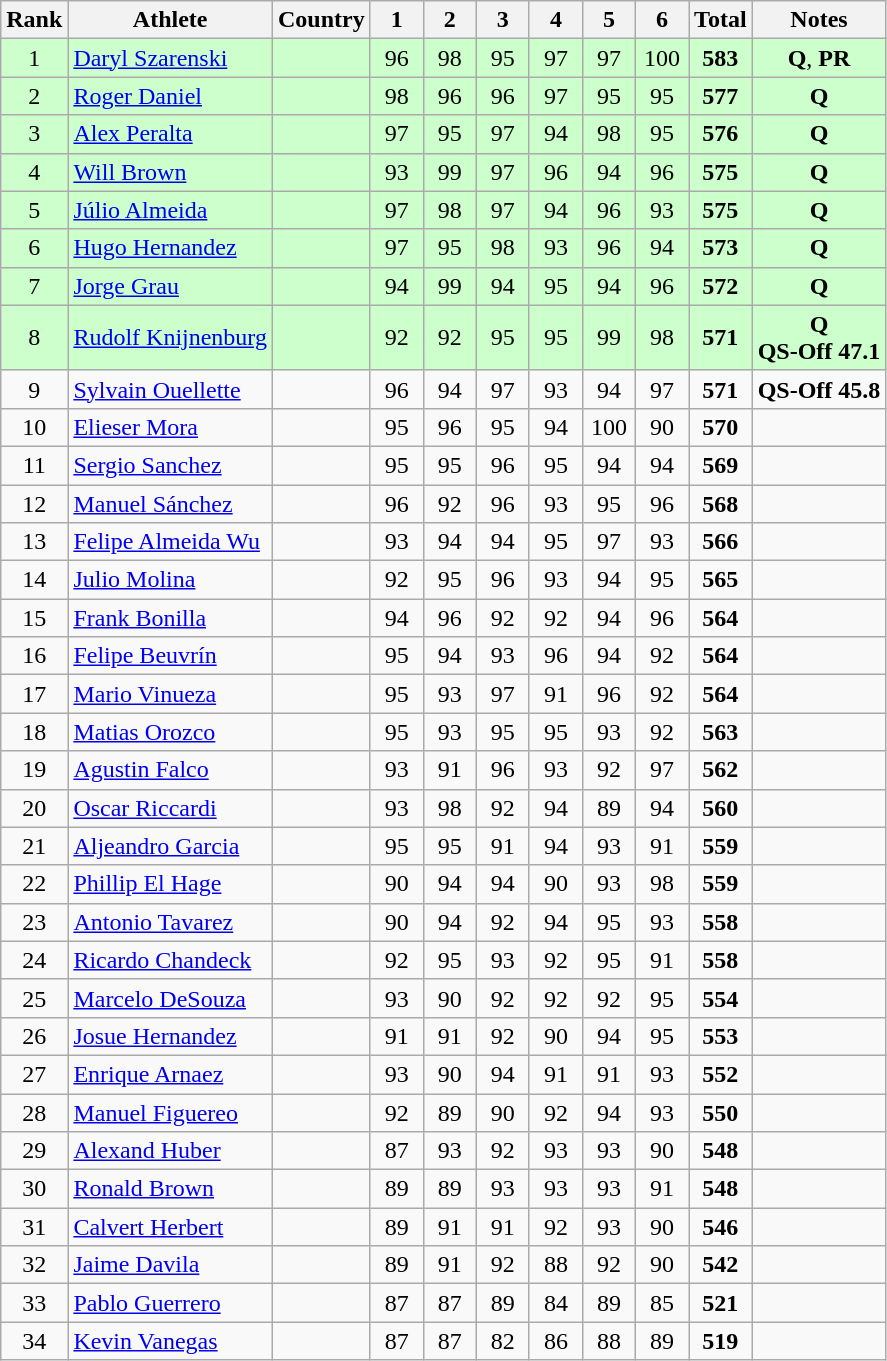<table class="wikitable sortable" style="text-align:center">
<tr>
<th>Rank</th>
<th>Athlete</th>
<th>Country</th>
<th class="sortable" style="width: 28px">1</th>
<th class="sortable" style="width: 28px">2</th>
<th class="sortable" style="width: 28px">3</th>
<th class="sortable" style="width: 28px">4</th>
<th class="sortable" style="width: 28px">5</th>
<th class="sortable" style="width: 28px">6</th>
<th>Total</th>
<th class="unsortable">Notes</th>
</tr>
<tr bgcolor=#ccffcc>
<td>1</td>
<td align="left"><a href='#'>Daryl Szarenski</a></td>
<td align="left"></td>
<td>96</td>
<td>98</td>
<td>95</td>
<td>97</td>
<td>97</td>
<td>100</td>
<td><strong>583</strong></td>
<td><strong>Q</strong>, <strong>PR</strong></td>
</tr>
<tr bgcolor=#ccffcc>
<td>2</td>
<td align="left"><a href='#'>Roger Daniel</a></td>
<td align="left"></td>
<td>98</td>
<td>96</td>
<td>96</td>
<td>97</td>
<td>95</td>
<td>95</td>
<td><strong>577</strong></td>
<td><strong>Q</strong></td>
</tr>
<tr bgcolor=#ccffcc>
<td>3</td>
<td align="left"><a href='#'>Alex Peralta</a></td>
<td align="left"></td>
<td>97</td>
<td>95</td>
<td>97</td>
<td>94</td>
<td>98</td>
<td>95</td>
<td><strong>576</strong></td>
<td><strong>Q</strong></td>
</tr>
<tr bgcolor=#ccffcc>
<td>4</td>
<td align="left"><a href='#'>Will Brown</a></td>
<td align="left"></td>
<td>93</td>
<td>99</td>
<td>97</td>
<td>96</td>
<td>94</td>
<td>96</td>
<td><strong>575</strong></td>
<td><strong>Q</strong></td>
</tr>
<tr bgcolor=#ccffcc>
<td>5</td>
<td align="left"><a href='#'>Júlio Almeida</a></td>
<td align="left"></td>
<td>97</td>
<td>98</td>
<td>97</td>
<td>94</td>
<td>96</td>
<td>93</td>
<td><strong>575</strong></td>
<td><strong>Q</strong></td>
</tr>
<tr bgcolor=#ccffcc>
<td>6</td>
<td align="left"><a href='#'>Hugo Hernandez</a></td>
<td align="left"></td>
<td>97</td>
<td>95</td>
<td>98</td>
<td>93</td>
<td>96</td>
<td>94</td>
<td><strong>573</strong></td>
<td><strong>Q</strong></td>
</tr>
<tr bgcolor=#ccffcc>
<td>7</td>
<td align="left"><a href='#'>Jorge Grau</a></td>
<td align="left"></td>
<td>94</td>
<td>99</td>
<td>94</td>
<td>95</td>
<td>94</td>
<td>96</td>
<td><strong>572</strong></td>
<td><strong>Q</strong></td>
</tr>
<tr bgcolor=#ccffcc>
<td>8</td>
<td align="left"><a href='#'>Rudolf Knijnenburg</a></td>
<td align="left"></td>
<td>92</td>
<td>92</td>
<td>95</td>
<td>95</td>
<td>99</td>
<td>98</td>
<td><strong>571</strong></td>
<td><strong>Q</strong> <br> <strong>QS-Off 47.1</strong></td>
</tr>
<tr>
<td>9</td>
<td align="left"><a href='#'>Sylvain Ouellette</a></td>
<td align="left"></td>
<td>96</td>
<td>94</td>
<td>97</td>
<td>93</td>
<td>94</td>
<td>97</td>
<td><strong>571</strong></td>
<td><strong>QS-Off 45.8</strong></td>
</tr>
<tr>
<td>10</td>
<td align="left"><a href='#'>Elieser Mora</a></td>
<td align="left"></td>
<td>95</td>
<td>96</td>
<td>95</td>
<td>94</td>
<td>100</td>
<td>90</td>
<td><strong>570</strong></td>
<td></td>
</tr>
<tr>
<td>11</td>
<td align="left"><a href='#'>Sergio Sanchez</a></td>
<td align="left"></td>
<td>95</td>
<td>95</td>
<td>96</td>
<td>95</td>
<td>94</td>
<td>94</td>
<td><strong>569</strong></td>
<td></td>
</tr>
<tr>
<td>12</td>
<td align="left"><a href='#'>Manuel Sánchez</a></td>
<td align="left"></td>
<td>96</td>
<td>92</td>
<td>96</td>
<td>93</td>
<td>95</td>
<td>96</td>
<td><strong>568</strong></td>
<td></td>
</tr>
<tr>
<td>13</td>
<td align="left"><a href='#'>Felipe Almeida Wu</a></td>
<td align="left"></td>
<td>93</td>
<td>94</td>
<td>94</td>
<td>95</td>
<td>97</td>
<td>93</td>
<td><strong>566</strong></td>
<td></td>
</tr>
<tr>
<td>14</td>
<td align="left"><a href='#'>Julio Molina</a></td>
<td align="left"></td>
<td>92</td>
<td>95</td>
<td>96</td>
<td>93</td>
<td>94</td>
<td>95</td>
<td><strong>565</strong></td>
<td></td>
</tr>
<tr>
<td>15</td>
<td align="left"><a href='#'>Frank Bonilla</a></td>
<td align="left"></td>
<td>94</td>
<td>96</td>
<td>92</td>
<td>92</td>
<td>94</td>
<td>96</td>
<td><strong>564</strong></td>
<td></td>
</tr>
<tr>
<td>16</td>
<td align="left"><a href='#'>Felipe Beuvrín</a></td>
<td align="left"></td>
<td>95</td>
<td>94</td>
<td>93</td>
<td>96</td>
<td>94</td>
<td>92</td>
<td><strong>564</strong></td>
<td></td>
</tr>
<tr>
<td>17</td>
<td align="left"><a href='#'>Mario Vinueza</a></td>
<td align="left"></td>
<td>95</td>
<td>93</td>
<td>97</td>
<td>91</td>
<td>96</td>
<td>92</td>
<td><strong>564</strong></td>
<td></td>
</tr>
<tr>
<td>18</td>
<td align="left"><a href='#'>Matias Orozco</a></td>
<td align="left"></td>
<td>95</td>
<td>93</td>
<td>95</td>
<td>95</td>
<td>93</td>
<td>92</td>
<td><strong>563</strong></td>
<td></td>
</tr>
<tr>
<td>19</td>
<td align="left"><a href='#'>Agustin Falco</a></td>
<td align="left"></td>
<td>93</td>
<td>91</td>
<td>96</td>
<td>93</td>
<td>92</td>
<td>97</td>
<td><strong>562</strong></td>
<td></td>
</tr>
<tr>
<td>20</td>
<td align="left"><a href='#'>Oscar Riccardi</a></td>
<td align="left"></td>
<td>93</td>
<td>98</td>
<td>92</td>
<td>94</td>
<td>89</td>
<td>94</td>
<td><strong>560</strong></td>
<td></td>
</tr>
<tr>
<td>21</td>
<td align="left"><a href='#'>Aljeandro Garcia</a></td>
<td align="left"></td>
<td>95</td>
<td>95</td>
<td>91</td>
<td>94</td>
<td>93</td>
<td>91</td>
<td><strong>559</strong></td>
<td></td>
</tr>
<tr>
<td>22</td>
<td align="left"><a href='#'>Phillip El Hage</a></td>
<td align="left"></td>
<td>90</td>
<td>94</td>
<td>94</td>
<td>90</td>
<td>93</td>
<td>98</td>
<td><strong>559</strong></td>
<td></td>
</tr>
<tr>
<td>23</td>
<td align="left"><a href='#'>Antonio Tavarez</a></td>
<td align="left"></td>
<td>90</td>
<td>94</td>
<td>92</td>
<td>94</td>
<td>95</td>
<td>93</td>
<td><strong>558</strong></td>
<td></td>
</tr>
<tr>
<td>24</td>
<td align="left"><a href='#'>Ricardo Chandeck</a></td>
<td align="left"></td>
<td>92</td>
<td>95</td>
<td>93</td>
<td>92</td>
<td>95</td>
<td>91</td>
<td><strong>558</strong></td>
<td></td>
</tr>
<tr>
<td>25</td>
<td align="left"><a href='#'>Marcelo DeSouza</a></td>
<td align="left"></td>
<td>93</td>
<td>90</td>
<td>92</td>
<td>92</td>
<td>92</td>
<td>95</td>
<td><strong>554</strong></td>
<td></td>
</tr>
<tr>
<td>26</td>
<td align="left"><a href='#'>Josue Hernandez</a></td>
<td align="left"></td>
<td>91</td>
<td>91</td>
<td>92</td>
<td>90</td>
<td>94</td>
<td>95</td>
<td><strong>553</strong></td>
<td></td>
</tr>
<tr>
<td>27</td>
<td align="left"><a href='#'>Enrique Arnaez</a></td>
<td align="left"></td>
<td>93</td>
<td>90</td>
<td>94</td>
<td>91</td>
<td>91</td>
<td>93</td>
<td><strong>552</strong></td>
<td></td>
</tr>
<tr>
<td>28</td>
<td align="left"><a href='#'>Manuel Figuereo</a></td>
<td align="left"></td>
<td>92</td>
<td>89</td>
<td>90</td>
<td>92</td>
<td>94</td>
<td>93</td>
<td><strong>550</strong></td>
<td></td>
</tr>
<tr>
<td>29</td>
<td align="left"><a href='#'>Alexand Huber</a></td>
<td align="left"></td>
<td>87</td>
<td>93</td>
<td>92</td>
<td>93</td>
<td>93</td>
<td>90</td>
<td><strong>548</strong></td>
<td></td>
</tr>
<tr>
<td>30</td>
<td align="left"><a href='#'>Ronald Brown</a></td>
<td align="left"></td>
<td>89</td>
<td>89</td>
<td>93</td>
<td>93</td>
<td>93</td>
<td>91</td>
<td><strong>548</strong></td>
<td></td>
</tr>
<tr>
<td>31</td>
<td align="left"><a href='#'>Calvert Herbert</a></td>
<td align="left"></td>
<td>89</td>
<td>91</td>
<td>91</td>
<td>92</td>
<td>93</td>
<td>90</td>
<td><strong>546</strong></td>
<td></td>
</tr>
<tr>
<td>32</td>
<td align="left"><a href='#'>Jaime Davila</a></td>
<td align="left"></td>
<td>89</td>
<td>91</td>
<td>92</td>
<td>88</td>
<td>92</td>
<td>90</td>
<td><strong>542</strong></td>
<td></td>
</tr>
<tr>
<td>33</td>
<td align="left"><a href='#'>Pablo Guerrero</a></td>
<td align="left"></td>
<td>87</td>
<td>87</td>
<td>89</td>
<td>84</td>
<td>89</td>
<td>85</td>
<td><strong>521</strong></td>
<td></td>
</tr>
<tr>
<td>34</td>
<td align="left"><a href='#'>Kevin Vanegas</a></td>
<td align="left"></td>
<td>87</td>
<td>87</td>
<td>82</td>
<td>86</td>
<td>88</td>
<td>89</td>
<td><strong>519</strong></td>
<td></td>
</tr>
</table>
